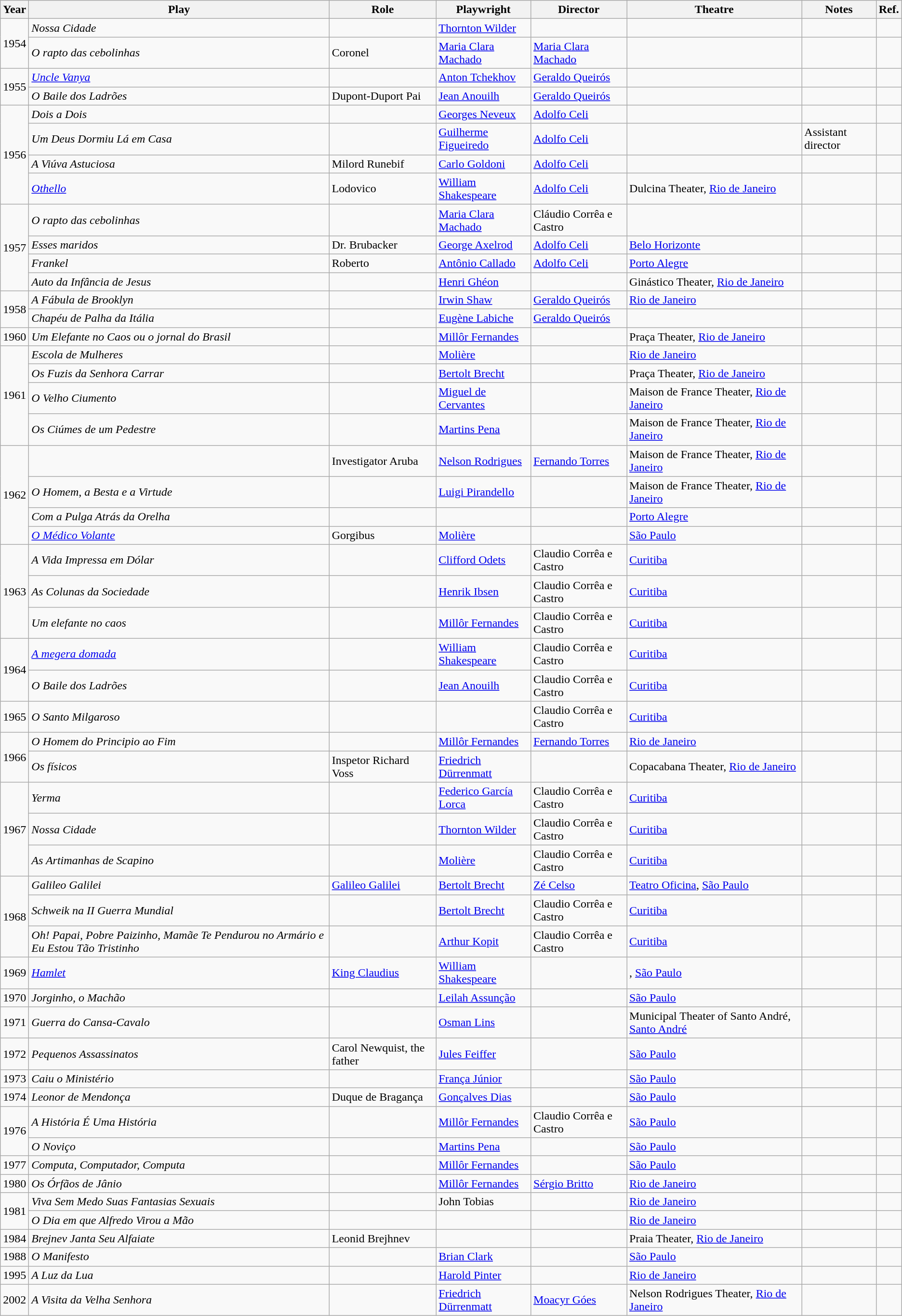<table class="wikitable">
<tr>
<th>Year</th>
<th>Play</th>
<th>Role</th>
<th>Playwright</th>
<th>Director</th>
<th>Theatre</th>
<th>Notes</th>
<th>Ref.</th>
</tr>
<tr>
<td rowspan="2">1954</td>
<td><em>Nossa Cidade</em></td>
<td></td>
<td><a href='#'>Thornton Wilder</a></td>
<td></td>
<td></td>
<td></td>
<td></td>
</tr>
<tr>
<td><em>O rapto das cebolinhas</em></td>
<td>Coronel</td>
<td><a href='#'>Maria Clara Machado</a></td>
<td><a href='#'>Maria Clara Machado</a></td>
<td></td>
<td></td>
<td></td>
</tr>
<tr>
<td rowspan="2">1955</td>
<td><a href='#'><em>Uncle Vanya</em></a></td>
<td></td>
<td><a href='#'>Anton Tchekhov</a></td>
<td><a href='#'>Geraldo Queirós</a></td>
<td></td>
<td></td>
<td></td>
</tr>
<tr>
<td><em>O Baile dos Ladrões</em></td>
<td>Dupont-Duport Pai</td>
<td><a href='#'>Jean Anouilh</a></td>
<td><a href='#'>Geraldo Queirós</a></td>
<td></td>
<td></td>
<td></td>
</tr>
<tr>
<td rowspan="4">1956</td>
<td><em>Dois a Dois</em></td>
<td></td>
<td><a href='#'>Georges Neveux</a></td>
<td><a href='#'>Adolfo Celi</a></td>
<td></td>
<td></td>
<td></td>
</tr>
<tr>
<td><em>Um Deus Dormiu Lá em Casa</em></td>
<td></td>
<td><a href='#'>Guilherme Figueiredo</a></td>
<td><a href='#'>Adolfo Celi</a></td>
<td></td>
<td>Assistant director</td>
<td></td>
</tr>
<tr>
<td><em>A Viúva Astuciosa</em></td>
<td>Milord Runebif</td>
<td><a href='#'>Carlo Goldoni</a></td>
<td><a href='#'>Adolfo Celi</a></td>
<td></td>
<td></td>
<td></td>
</tr>
<tr>
<td><em><a href='#'>Othello</a></em></td>
<td>Lodovico</td>
<td><a href='#'>William Shakespeare</a></td>
<td><a href='#'>Adolfo Celi</a></td>
<td>Dulcina Theater, <a href='#'>Rio de Janeiro</a></td>
<td></td>
<td></td>
</tr>
<tr>
<td rowspan="4">1957</td>
<td><em>O rapto das cebolinhas</em></td>
<td></td>
<td><a href='#'>Maria Clara Machado</a></td>
<td>Cláudio Corrêa e Castro</td>
<td></td>
<td></td>
<td></td>
</tr>
<tr>
<td><em>Esses maridos</em></td>
<td>Dr. Brubacker</td>
<td><a href='#'>George Axelrod</a></td>
<td><a href='#'>Adolfo Celi</a></td>
<td><a href='#'>Belo Horizonte</a></td>
<td></td>
<td></td>
</tr>
<tr>
<td><em>Frankel</em></td>
<td>Roberto</td>
<td><a href='#'>Antônio Callado</a></td>
<td><a href='#'>Adolfo Celi</a></td>
<td><a href='#'>Porto Alegre</a></td>
<td></td>
<td></td>
</tr>
<tr>
<td><em>Auto da Infância de Jesus</em></td>
<td></td>
<td><a href='#'>Henri Ghéon</a></td>
<td></td>
<td>Ginástico Theater, <a href='#'>Rio de Janeiro</a></td>
<td></td>
<td></td>
</tr>
<tr>
<td rowspan="2">1958</td>
<td><em>A Fábula de Brooklyn</em></td>
<td></td>
<td><a href='#'>Irwin Shaw</a></td>
<td><a href='#'>Geraldo Queirós</a></td>
<td><a href='#'>Rio de Janeiro</a></td>
<td></td>
<td></td>
</tr>
<tr>
<td><em>Chapéu de Palha da Itália</em></td>
<td></td>
<td><a href='#'>Eugène Labiche</a></td>
<td><a href='#'>Geraldo Queirós</a></td>
<td></td>
<td></td>
<td></td>
</tr>
<tr>
<td>1960</td>
<td><em>Um Elefante no Caos ou o jornal do Brasil</em></td>
<td></td>
<td><a href='#'>Millôr Fernandes</a></td>
<td></td>
<td>Praça Theater, <a href='#'>Rio de Janeiro</a></td>
<td></td>
<td></td>
</tr>
<tr>
<td rowspan="4">1961</td>
<td><em>Escola de Mulheres</em></td>
<td></td>
<td><a href='#'>Molière</a></td>
<td></td>
<td><a href='#'>Rio de Janeiro</a></td>
<td></td>
<td></td>
</tr>
<tr>
<td><em>Os Fuzis da Senhora Carrar</em></td>
<td></td>
<td><a href='#'>Bertolt Brecht</a></td>
<td></td>
<td>Praça Theater, <a href='#'>Rio de Janeiro</a></td>
<td></td>
<td></td>
</tr>
<tr>
<td><em>O Velho Ciumento</em></td>
<td></td>
<td><a href='#'>Miguel de Cervantes</a></td>
<td></td>
<td>Maison de France Theater, <a href='#'>Rio de Janeiro</a></td>
<td></td>
<td></td>
</tr>
<tr>
<td><em>Os Ciúmes de um Pedestre</em></td>
<td></td>
<td><a href='#'>Martins Pena</a></td>
<td></td>
<td>Maison de France Theater, <a href='#'>Rio de Janeiro</a></td>
<td></td>
<td></td>
</tr>
<tr>
<td rowspan="4">1962</td>
<td><em></em></td>
<td>Investigator Aruba</td>
<td><a href='#'>Nelson Rodrigues</a></td>
<td><a href='#'>Fernando Torres</a></td>
<td>Maison de France Theater, <a href='#'>Rio de Janeiro</a></td>
<td></td>
<td></td>
</tr>
<tr>
<td><em>O Homem, a Besta e a Virtude</em></td>
<td></td>
<td><a href='#'>Luigi Pirandello</a></td>
<td></td>
<td>Maison de France Theater, <a href='#'>Rio de Janeiro</a></td>
<td></td>
<td></td>
</tr>
<tr>
<td><em>Com a Pulga Atrás da Orelha</em></td>
<td></td>
<td></td>
<td></td>
<td><a href='#'>Porto Alegre</a></td>
<td></td>
<td></td>
</tr>
<tr>
<td><em><a href='#'>O Médico Volante</a></em></td>
<td>Gorgibus</td>
<td><a href='#'>Molière</a></td>
<td></td>
<td><a href='#'>São Paulo</a></td>
<td></td>
<td></td>
</tr>
<tr>
<td rowspan="3">1963</td>
<td><em>A Vida Impressa em Dólar</em></td>
<td></td>
<td><a href='#'>Clifford Odets</a></td>
<td>Claudio Corrêa e Castro</td>
<td><a href='#'>Curitiba</a></td>
<td></td>
<td></td>
</tr>
<tr>
<td><em>As Colunas da Sociedade</em></td>
<td></td>
<td><a href='#'>Henrik Ibsen</a></td>
<td>Claudio Corrêa e Castro</td>
<td><a href='#'>Curitiba</a></td>
<td></td>
<td></td>
</tr>
<tr>
<td><em>Um elefante no caos</em></td>
<td></td>
<td><a href='#'>Millôr Fernandes</a></td>
<td>Claudio Corrêa e Castro</td>
<td><a href='#'>Curitiba</a></td>
<td></td>
<td></td>
</tr>
<tr>
<td rowspan="2">1964</td>
<td><em><a href='#'>A megera domada</a></em></td>
<td></td>
<td><a href='#'>William Shakespeare</a></td>
<td>Claudio Corrêa e Castro</td>
<td><a href='#'>Curitiba</a></td>
<td></td>
<td></td>
</tr>
<tr>
<td><em>O Baile dos Ladrões</em></td>
<td></td>
<td><a href='#'>Jean Anouilh</a></td>
<td>Claudio Corrêa e Castro</td>
<td><a href='#'>Curitiba</a></td>
<td></td>
<td></td>
</tr>
<tr>
<td>1965</td>
<td><em>O Santo Milgaroso</em></td>
<td></td>
<td></td>
<td>Claudio Corrêa e Castro</td>
<td><a href='#'>Curitiba</a></td>
<td></td>
<td></td>
</tr>
<tr>
<td rowspan="2">1966</td>
<td><em>O Homem do Principio ao Fim</em></td>
<td></td>
<td><a href='#'>Millôr Fernandes</a></td>
<td><a href='#'>Fernando Torres</a></td>
<td><a href='#'>Rio de Janeiro</a></td>
<td></td>
<td></td>
</tr>
<tr>
<td><em>Os físicos</em></td>
<td>Inspetor Richard Voss</td>
<td><a href='#'>Friedrich Dürrenmatt</a></td>
<td></td>
<td>Copacabana Theater, <a href='#'>Rio de Janeiro</a></td>
<td></td>
<td></td>
</tr>
<tr>
<td rowspan="3">1967</td>
<td><em>Yerma</em></td>
<td></td>
<td><a href='#'>Federico García Lorca</a></td>
<td>Claudio Corrêa e Castro</td>
<td><a href='#'>Curitiba</a></td>
<td></td>
<td></td>
</tr>
<tr>
<td><em>Nossa Cidade</em></td>
<td></td>
<td><a href='#'>Thornton Wilder</a></td>
<td>Claudio Corrêa e Castro</td>
<td><a href='#'>Curitiba</a></td>
<td></td>
<td></td>
</tr>
<tr>
<td><em>As Artimanhas de Scapino</em></td>
<td></td>
<td><a href='#'>Molière</a></td>
<td>Claudio Corrêa e Castro</td>
<td><a href='#'>Curitiba</a></td>
<td></td>
<td></td>
</tr>
<tr>
<td rowspan="3">1968</td>
<td><em>Galileo Galilei</em></td>
<td><a href='#'>Galileo Galilei</a></td>
<td><a href='#'>Bertolt Brecht</a></td>
<td><a href='#'>Zé Celso</a></td>
<td><a href='#'>Teatro Oficina</a>, <a href='#'>São Paulo</a></td>
<td></td>
<td></td>
</tr>
<tr>
<td><em>Schweik na II Guerra Mundial</em></td>
<td></td>
<td><a href='#'>Bertolt Brecht</a></td>
<td>Claudio Corrêa e Castro</td>
<td><a href='#'>Curitiba</a></td>
<td></td>
<td></td>
</tr>
<tr>
<td><em>Oh! Papai, Pobre Paizinho, Mamãe Te Pendurou no Armário e Eu Estou Tão Tristinho</em></td>
<td></td>
<td><a href='#'>Arthur Kopit</a></td>
<td>Claudio Corrêa e Castro</td>
<td><a href='#'>Curitiba</a></td>
<td></td>
<td></td>
</tr>
<tr>
<td>1969</td>
<td><em><a href='#'>Hamlet</a></em></td>
<td><a href='#'>King Claudius</a></td>
<td><a href='#'>William Shakespeare</a></td>
<td></td>
<td>, <a href='#'>São Paulo</a></td>
<td></td>
<td></td>
</tr>
<tr>
<td>1970</td>
<td><em>Jorginho, o Machão</em></td>
<td></td>
<td><a href='#'>Leilah Assunção</a></td>
<td></td>
<td><a href='#'>São Paulo</a></td>
<td></td>
<td></td>
</tr>
<tr>
<td>1971</td>
<td><em>Guerra do Cansa-Cavalo</em></td>
<td></td>
<td><a href='#'>Osman Lins</a></td>
<td></td>
<td>Municipal Theater of Santo André, <a href='#'>Santo André</a></td>
<td></td>
<td></td>
</tr>
<tr>
<td>1972</td>
<td><em>Pequenos Assassinatos</em></td>
<td>Carol Newquist, the father</td>
<td><a href='#'>Jules Feiffer</a></td>
<td></td>
<td><a href='#'>São Paulo</a></td>
<td></td>
<td></td>
</tr>
<tr>
<td>1973</td>
<td><em>Caiu o Ministério</em></td>
<td></td>
<td><a href='#'>França Júnior</a></td>
<td></td>
<td><a href='#'>São Paulo</a></td>
<td></td>
<td></td>
</tr>
<tr>
<td>1974</td>
<td><em>Leonor de Mendonça</em></td>
<td>Duque de Bragança</td>
<td><a href='#'>Gonçalves Dias</a></td>
<td></td>
<td><a href='#'>São Paulo</a></td>
<td></td>
<td></td>
</tr>
<tr>
<td rowspan="2">1976</td>
<td><em>A História É Uma História</em></td>
<td></td>
<td><a href='#'>Millôr Fernandes</a></td>
<td>Claudio Corrêa e Castro</td>
<td><a href='#'>São Paulo</a></td>
<td></td>
<td></td>
</tr>
<tr>
<td><em>O Noviço</em></td>
<td></td>
<td><a href='#'>Martins Pena</a></td>
<td></td>
<td><a href='#'>São Paulo</a></td>
<td></td>
<td></td>
</tr>
<tr>
<td>1977</td>
<td><em>Computa, Computador, Computa</em></td>
<td></td>
<td><a href='#'>Millôr Fernandes</a></td>
<td></td>
<td><a href='#'>São Paulo</a></td>
<td></td>
<td></td>
</tr>
<tr>
<td>1980</td>
<td><em>Os Órfãos de Jânio</em></td>
<td></td>
<td><a href='#'>Millôr Fernandes</a></td>
<td><a href='#'>Sérgio Britto</a></td>
<td><a href='#'>Rio de Janeiro</a></td>
<td></td>
<td></td>
</tr>
<tr>
<td rowspan="2">1981</td>
<td><em>Viva Sem Medo Suas Fantasias Sexuais</em></td>
<td></td>
<td>John Tobias</td>
<td></td>
<td><a href='#'>Rio de Janeiro</a></td>
<td></td>
<td></td>
</tr>
<tr>
<td><em>O Dia em que Alfredo Virou a Mão</em></td>
<td></td>
<td></td>
<td></td>
<td><a href='#'>Rio de Janeiro</a></td>
<td></td>
<td></td>
</tr>
<tr>
<td>1984</td>
<td><em>Brejnev Janta Seu Alfaiate</em></td>
<td>Leonid Brejhnev</td>
<td></td>
<td></td>
<td>Praia Theater, <a href='#'>Rio de Janeiro</a></td>
<td></td>
<td></td>
</tr>
<tr>
<td>1988</td>
<td><em>O Manifesto</em></td>
<td></td>
<td><a href='#'>Brian Clark</a></td>
<td></td>
<td><a href='#'>São Paulo</a></td>
<td></td>
<td></td>
</tr>
<tr>
<td>1995</td>
<td><em>A Luz da Lua</em></td>
<td></td>
<td><a href='#'>Harold Pinter</a></td>
<td></td>
<td><a href='#'>Rio de Janeiro</a></td>
<td></td>
<td></td>
</tr>
<tr>
<td>2002</td>
<td><em>A Visita da Velha Senhora</em></td>
<td></td>
<td><a href='#'>Friedrich Dürrenmatt</a></td>
<td><a href='#'>Moacyr Góes</a></td>
<td>Nelson Rodrigues Theater, <a href='#'>Rio de Janeiro</a></td>
<td></td>
<td></td>
</tr>
</table>
